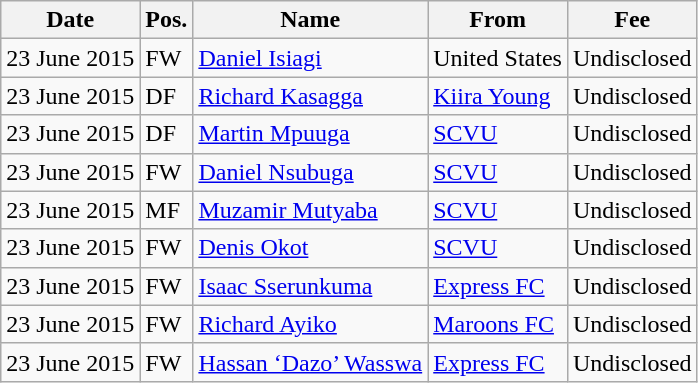<table class="wikitable">
<tr>
<th>Date</th>
<th>Pos.</th>
<th>Name</th>
<th>From</th>
<th>Fee</th>
</tr>
<tr>
<td>23 June 2015</td>
<td>FW</td>
<td> <a href='#'>Daniel Isiagi</a></td>
<td> United States</td>
<td>Undisclosed</td>
</tr>
<tr>
<td>23 June 2015</td>
<td>DF</td>
<td> <a href='#'>Richard Kasagga</a></td>
<td> <a href='#'>Kiira Young</a></td>
<td>Undisclosed</td>
</tr>
<tr>
<td>23 June 2015</td>
<td>DF</td>
<td> <a href='#'>Martin Mpuuga</a></td>
<td> <a href='#'>SCVU</a></td>
<td>Undisclosed</td>
</tr>
<tr>
<td>23 June 2015</td>
<td>FW</td>
<td> <a href='#'>Daniel Nsubuga</a></td>
<td> <a href='#'>SCVU</a></td>
<td>Undisclosed</td>
</tr>
<tr>
<td>23 June 2015</td>
<td>MF</td>
<td> <a href='#'>Muzamir Mutyaba</a></td>
<td> <a href='#'>SCVU</a></td>
<td>Undisclosed</td>
</tr>
<tr>
<td>23 June 2015</td>
<td>FW</td>
<td> <a href='#'>Denis Okot</a></td>
<td> <a href='#'>SCVU</a></td>
<td>Undisclosed</td>
</tr>
<tr>
<td>23 June 2015</td>
<td>FW</td>
<td> <a href='#'>Isaac Sserunkuma</a></td>
<td> <a href='#'>Express FC</a></td>
<td>Undisclosed</td>
</tr>
<tr>
<td>23 June 2015</td>
<td>FW</td>
<td> <a href='#'>Richard Ayiko</a></td>
<td> <a href='#'>Maroons FC</a></td>
<td>Undisclosed</td>
</tr>
<tr>
<td>23 June 2015</td>
<td>FW</td>
<td> <a href='#'>Hassan ‘Dazo’ Wasswa</a></td>
<td> <a href='#'>Express FC</a></td>
<td>Undisclosed</td>
</tr>
</table>
